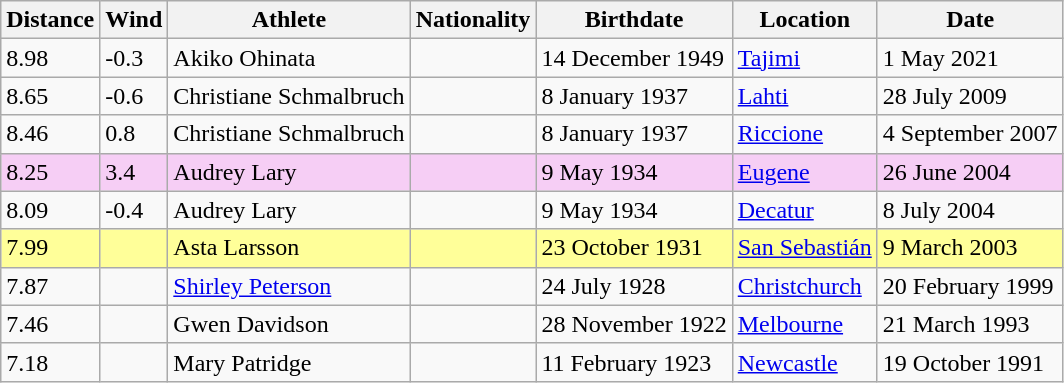<table class="wikitable">
<tr>
<th>Distance</th>
<th>Wind</th>
<th>Athlete</th>
<th>Nationality</th>
<th>Birthdate</th>
<th>Location</th>
<th>Date</th>
</tr>
<tr>
<td>8.98</td>
<td>-0.3</td>
<td>Akiko Ohinata</td>
<td></td>
<td>14 December 1949</td>
<td><a href='#'>Tajimi</a></td>
<td>1 May 2021</td>
</tr>
<tr>
<td>8.65</td>
<td>-0.6</td>
<td>Christiane Schmalbruch</td>
<td></td>
<td>8 January 1937</td>
<td><a href='#'>Lahti</a></td>
<td>28 July 2009</td>
</tr>
<tr>
<td>8.46</td>
<td>0.8</td>
<td>Christiane Schmalbruch</td>
<td></td>
<td>8 January 1937</td>
<td><a href='#'>Riccione</a></td>
<td>4 September 2007</td>
</tr>
<tr bgcolor=#f6CEF5>
<td>8.25</td>
<td>3.4</td>
<td>Audrey Lary</td>
<td></td>
<td>9 May 1934</td>
<td><a href='#'>Eugene</a></td>
<td>26 June 2004</td>
</tr>
<tr>
<td>8.09</td>
<td>-0.4</td>
<td>Audrey Lary</td>
<td></td>
<td>9 May 1934</td>
<td><a href='#'>Decatur</a></td>
<td>8 July 2004</td>
</tr>
<tr style="background:#ff9;">
<td>7.99 </td>
<td></td>
<td>Asta Larsson</td>
<td></td>
<td>23 October 1931</td>
<td><a href='#'>San Sebastián</a></td>
<td>9 March 2003</td>
</tr>
<tr>
<td>7.87</td>
<td></td>
<td><a href='#'>Shirley Peterson</a></td>
<td></td>
<td>24 July 1928</td>
<td><a href='#'>Christchurch</a></td>
<td>20 February 1999</td>
</tr>
<tr>
<td>7.46</td>
<td></td>
<td>Gwen Davidson</td>
<td></td>
<td>28 November 1922</td>
<td><a href='#'>Melbourne</a></td>
<td>21 March 1993</td>
</tr>
<tr>
<td>7.18</td>
<td></td>
<td>Mary Patridge</td>
<td></td>
<td>11 February 1923</td>
<td><a href='#'>Newcastle</a></td>
<td>19 October 1991</td>
</tr>
</table>
